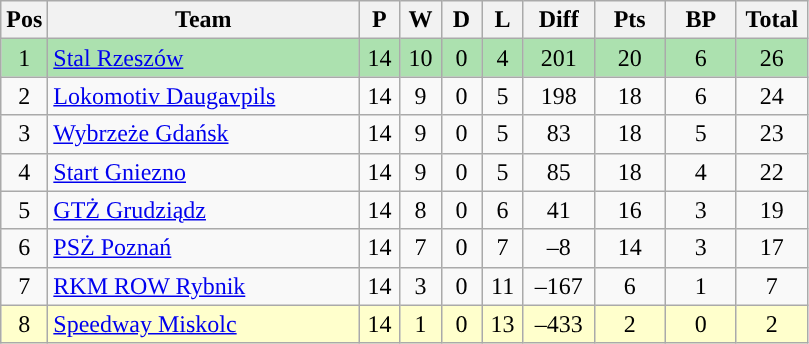<table class="wikitable" style="font-size: 100%">
<tr>
<th width=20>Pos</th>
<th width=200>Team</th>
<th width=20>P</th>
<th width=20>W</th>
<th width=20>D</th>
<th width=20>L</th>
<th width=40>Diff</th>
<th width=40>Pts</th>
<th width=40>BP</th>
<th width=40>Total</th>
</tr>
<tr align=center style="background:#ACE1AF;">
<td>1</td>
<td align="left"><a href='#'>Stal Rzeszów</a></td>
<td>14</td>
<td>10</td>
<td>0</td>
<td>4</td>
<td>201</td>
<td>20</td>
<td>6</td>
<td>26</td>
</tr>
<tr align=center>
<td>2</td>
<td align="left"><a href='#'>Lokomotiv Daugavpils</a>	</td>
<td>14</td>
<td>9</td>
<td>0</td>
<td>5</td>
<td>198</td>
<td>18</td>
<td>6</td>
<td>24</td>
</tr>
<tr align=center>
<td>3</td>
<td align="left"><a href='#'>Wybrzeże Gdańsk</a></td>
<td>14</td>
<td>9</td>
<td>0</td>
<td>5</td>
<td>83</td>
<td>18</td>
<td>5</td>
<td>23</td>
</tr>
<tr align=center>
<td>4</td>
<td align="left"><a href='#'>Start Gniezno</a></td>
<td>14</td>
<td>9</td>
<td>0</td>
<td>5</td>
<td>85</td>
<td>18</td>
<td>4</td>
<td>22</td>
</tr>
<tr align=center>
<td>5</td>
<td align="left"><a href='#'>GTŻ Grudziądz</a></td>
<td>14</td>
<td>8</td>
<td>0</td>
<td>6</td>
<td>41</td>
<td>16</td>
<td>3</td>
<td>19</td>
</tr>
<tr align=center>
<td>6</td>
<td align="left"><a href='#'>PSŻ Poznań</a></td>
<td>14</td>
<td>7</td>
<td>0</td>
<td>7</td>
<td>–8</td>
<td>14</td>
<td>3</td>
<td>17</td>
</tr>
<tr align=center>
<td>7</td>
<td align="left"><a href='#'>RKM ROW Rybnik</a></td>
<td>14</td>
<td>3</td>
<td>0</td>
<td>11</td>
<td>–167</td>
<td>6</td>
<td>1</td>
<td>7</td>
</tr>
<tr align=center style="background: #ffffcc;">
<td>8</td>
<td align="left"><a href='#'>Speedway Miskolc</a>	</td>
<td>14</td>
<td>1</td>
<td>0</td>
<td>13</td>
<td>–433</td>
<td>2</td>
<td>0</td>
<td>2</td>
</tr>
</table>
